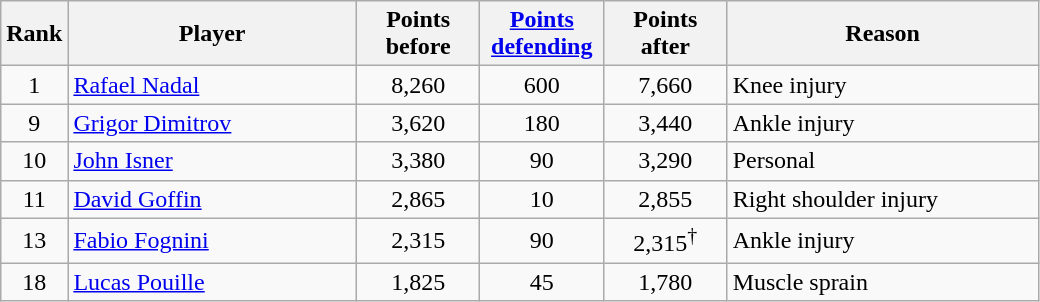<table class="wikitable sortable">
<tr>
<th style="width:30px;">Rank</th>
<th style="width:185px;">Player</th>
<th style="width:75px;">Points before</th>
<th style="width:75px;"><a href='#'>Points defending</a></th>
<th style="width:75px;">Points after</th>
<th style="width:200px;">Reason</th>
</tr>
<tr>
<td style="text-align:center;">1</td>
<td> <a href='#'>Rafael Nadal</a></td>
<td style="text-align:center;">8,260</td>
<td style="text-align:center;">600</td>
<td style="text-align:center;">7,660</td>
<td align="left">Knee injury</td>
</tr>
<tr>
<td style="text-align:center;">9</td>
<td> <a href='#'>Grigor Dimitrov</a></td>
<td style="text-align:center;">3,620</td>
<td style="text-align:center;">180</td>
<td style="text-align:center;">3,440</td>
<td align="left">Ankle injury</td>
</tr>
<tr>
<td style="text-align:center;">10</td>
<td> <a href='#'>John Isner</a></td>
<td style="text-align:center;">3,380</td>
<td style="text-align:center;">90</td>
<td style="text-align:center;">3,290</td>
<td align="left">Personal</td>
</tr>
<tr>
<td style="text-align:center;">11</td>
<td> <a href='#'>David Goffin</a></td>
<td style="text-align:center;">2,865</td>
<td style="text-align:center;">10</td>
<td style="text-align:center;">2,855</td>
<td align="left">Right shoulder injury</td>
</tr>
<tr>
<td style="text-align:center;">13</td>
<td> <a href='#'>Fabio Fognini</a></td>
<td style="text-align:center;">2,315</td>
<td style="text-align:center;">90</td>
<td style="text-align:center;">2,315<sup>†</sup></td>
<td align="left">Ankle injury</td>
</tr>
<tr>
<td style="text-align:center;">18</td>
<td> <a href='#'>Lucas Pouille</a></td>
<td style="text-align:center;">1,825</td>
<td style="text-align:center;">45</td>
<td style="text-align:center;">1,780</td>
<td align="left">Muscle sprain</td>
</tr>
</table>
